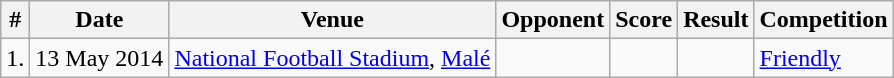<table class="wikitable">
<tr>
<th>#</th>
<th>Date</th>
<th>Venue</th>
<th>Opponent</th>
<th>Score</th>
<th>Result</th>
<th>Competition</th>
</tr>
<tr>
<td>1.</td>
<td>13 May 2014</td>
<td><a href='#'>National Football Stadium</a>, <a href='#'>Malé</a></td>
<td></td>
<td></td>
<td></td>
<td><a href='#'>Friendly</a></td>
</tr>
</table>
